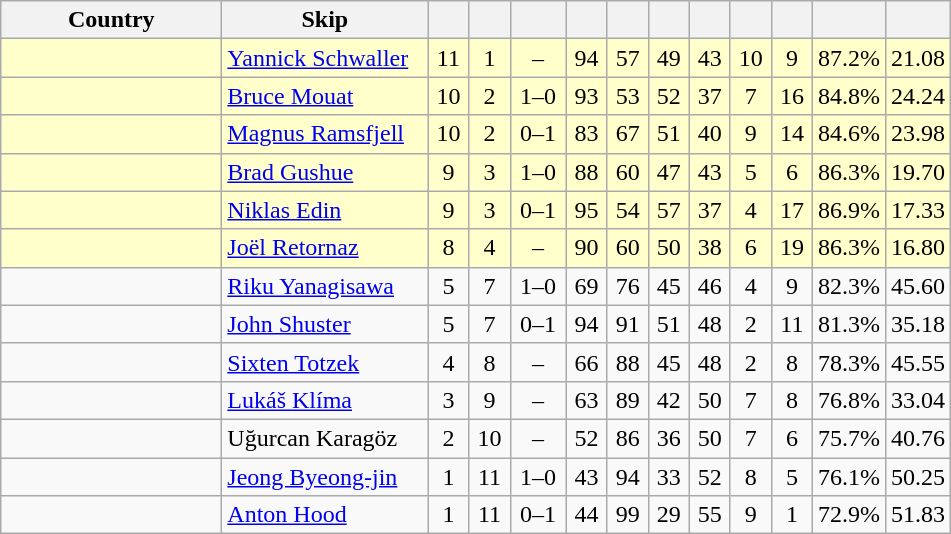<table class=wikitable  style="text-align:center;">
<tr>
<th width=140>Country</th>
<th width=130>Skip</th>
<th width=20></th>
<th width=20></th>
<th width=30></th>
<th width=20></th>
<th width=20></th>
<th width=20></th>
<th width=20></th>
<th width=20></th>
<th width=20></th>
<th width=20></th>
<th width=20></th>
</tr>
<tr bgcolor=#ffffcc>
<td style="text-align:left;"></td>
<td style="text-align:left;"><a href='#'>Yannick Schwaller</a></td>
<td>11</td>
<td>1</td>
<td>–</td>
<td>94</td>
<td>57</td>
<td>49</td>
<td>43</td>
<td>10</td>
<td>9</td>
<td>87.2%</td>
<td>21.08</td>
</tr>
<tr bgcolor=#ffffcc>
<td style="text-align:left;"></td>
<td style="text-align:left;"><a href='#'>Bruce Mouat</a></td>
<td>10</td>
<td>2</td>
<td>1–0</td>
<td>93</td>
<td>53</td>
<td>52</td>
<td>37</td>
<td>7</td>
<td>16</td>
<td>84.8%</td>
<td>24.24</td>
</tr>
<tr bgcolor=#ffffcc>
<td style="text-align:left;"></td>
<td style="text-align:left;"><a href='#'>Magnus Ramsfjell</a></td>
<td>10</td>
<td>2</td>
<td>0–1</td>
<td>83</td>
<td>67</td>
<td>51</td>
<td>40</td>
<td>9</td>
<td>14</td>
<td>84.6%</td>
<td>23.98</td>
</tr>
<tr bgcolor=#ffffcc>
<td style="text-align:left;"></td>
<td style="text-align:left;"><a href='#'>Brad Gushue</a></td>
<td>9</td>
<td>3</td>
<td>1–0</td>
<td>88</td>
<td>60</td>
<td>47</td>
<td>43</td>
<td>5</td>
<td>6</td>
<td>86.3%</td>
<td>19.70</td>
</tr>
<tr bgcolor=#ffffcc>
<td style="text-align:left;"></td>
<td style="text-align:left;"><a href='#'>Niklas Edin</a></td>
<td>9</td>
<td>3</td>
<td>0–1</td>
<td>95</td>
<td>54</td>
<td>57</td>
<td>37</td>
<td>4</td>
<td>17</td>
<td>86.9%</td>
<td>17.33</td>
</tr>
<tr bgcolor=#ffffcc>
<td style="text-align:left;"></td>
<td style="text-align:left;"><a href='#'>Joël Retornaz</a></td>
<td>8</td>
<td>4</td>
<td>–</td>
<td>90</td>
<td>60</td>
<td>50</td>
<td>38</td>
<td>6</td>
<td>19</td>
<td>86.3%</td>
<td>16.80</td>
</tr>
<tr>
<td style="text-align:left;"></td>
<td style="text-align:left;"><a href='#'>Riku Yanagisawa</a></td>
<td>5</td>
<td>7</td>
<td>1–0</td>
<td>69</td>
<td>76</td>
<td>45</td>
<td>46</td>
<td>4</td>
<td>9</td>
<td>82.3%</td>
<td>45.60</td>
</tr>
<tr>
<td style="text-align:left;"></td>
<td style="text-align:left;"><a href='#'>John Shuster</a></td>
<td>5</td>
<td>7</td>
<td>0–1</td>
<td>94</td>
<td>91</td>
<td>51</td>
<td>48</td>
<td>2</td>
<td>11</td>
<td>81.3%</td>
<td>35.18</td>
</tr>
<tr>
<td style="text-align:left;"></td>
<td style="text-align:left;"><a href='#'>Sixten Totzek</a></td>
<td>4</td>
<td>8</td>
<td>–</td>
<td>66</td>
<td>88</td>
<td>45</td>
<td>48</td>
<td>2</td>
<td>8</td>
<td>78.3%</td>
<td>45.55</td>
</tr>
<tr>
<td style="text-align:left;"></td>
<td style="text-align:left;"><a href='#'>Lukáš Klíma</a></td>
<td>3</td>
<td>9</td>
<td>–</td>
<td>63</td>
<td>89</td>
<td>42</td>
<td>50</td>
<td>7</td>
<td>8</td>
<td>76.8%</td>
<td>33.04</td>
</tr>
<tr>
<td style="text-align:left;"></td>
<td style="text-align:left;">Uğurcan Karagöz</td>
<td>2</td>
<td>10</td>
<td>–</td>
<td>52</td>
<td>86</td>
<td>36</td>
<td>50</td>
<td>7</td>
<td>6</td>
<td>75.7%</td>
<td>40.76</td>
</tr>
<tr>
<td style="text-align:left;"></td>
<td style="text-align:left;"><a href='#'>Jeong Byeong-jin</a></td>
<td>1</td>
<td>11</td>
<td>1–0</td>
<td>43</td>
<td>94</td>
<td>33</td>
<td>52</td>
<td>8</td>
<td>5</td>
<td>76.1%</td>
<td>50.25</td>
</tr>
<tr>
<td style="text-align:left;"></td>
<td style="text-align:left;"><a href='#'>Anton Hood</a></td>
<td>1</td>
<td>11</td>
<td>0–1</td>
<td>44</td>
<td>99</td>
<td>29</td>
<td>55</td>
<td>9</td>
<td>1</td>
<td>72.9%</td>
<td>51.83</td>
</tr>
</table>
